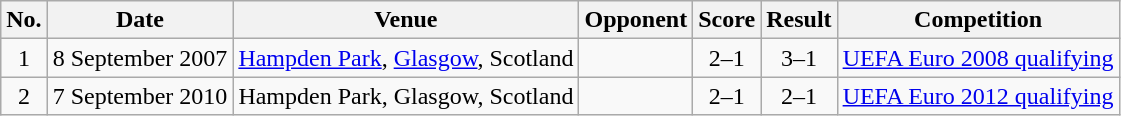<table class="wikitable sortable">
<tr>
<th scope="col">No.</th>
<th scope="col">Date</th>
<th scope="col">Venue</th>
<th scope="col">Opponent</th>
<th scope="col">Score</th>
<th scope="col">Result</th>
<th scope="col">Competition</th>
</tr>
<tr>
<td style="text-align:center">1</td>
<td>8 September 2007</td>
<td><a href='#'>Hampden Park</a>, <a href='#'>Glasgow</a>, Scotland</td>
<td></td>
<td style="text-align:center">2–1</td>
<td style="text-align:center">3–1</td>
<td><a href='#'>UEFA Euro 2008 qualifying</a></td>
</tr>
<tr>
<td style="text-align:center">2</td>
<td>7 September 2010</td>
<td>Hampden Park, Glasgow, Scotland</td>
<td></td>
<td style="text-align:center">2–1</td>
<td style="text-align:center">2–1</td>
<td><a href='#'>UEFA Euro 2012 qualifying</a></td>
</tr>
</table>
